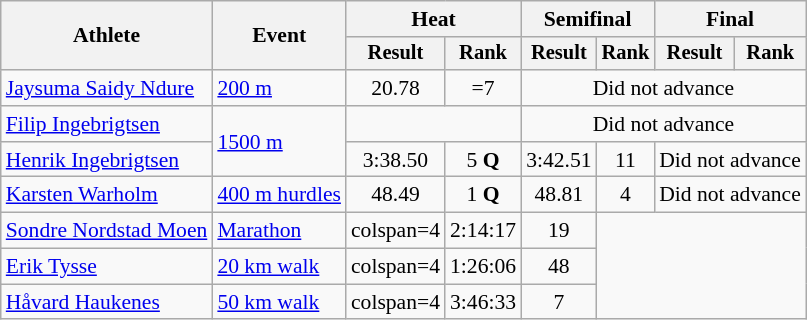<table class="wikitable" style="font-size:90%">
<tr>
<th rowspan="2">Athlete</th>
<th rowspan="2">Event</th>
<th colspan="2">Heat</th>
<th colspan="2">Semifinal</th>
<th colspan="2">Final</th>
</tr>
<tr style="font-size:95%">
<th>Result</th>
<th>Rank</th>
<th>Result</th>
<th>Rank</th>
<th>Result</th>
<th>Rank</th>
</tr>
<tr align=center>
<td align=left><a href='#'>Jaysuma Saidy Ndure</a></td>
<td align=left><a href='#'>200 m</a></td>
<td>20.78</td>
<td>=7</td>
<td colspan=4>Did not advance</td>
</tr>
<tr align=center>
<td align=left><a href='#'>Filip Ingebrigtsen</a></td>
<td align=left rowspan=2><a href='#'>1500 m</a></td>
<td colspan=2></td>
<td colspan=4>Did not advance</td>
</tr>
<tr align=center>
<td align=left><a href='#'>Henrik Ingebrigtsen</a></td>
<td>3:38.50</td>
<td>5 <strong>Q</strong></td>
<td>3:42.51</td>
<td>11</td>
<td colspan=2>Did not advance</td>
</tr>
<tr align=center>
<td align=left><a href='#'>Karsten Warholm</a></td>
<td align=left><a href='#'>400 m hurdles</a></td>
<td>48.49</td>
<td>1 <strong>Q</strong></td>
<td>48.81</td>
<td>4</td>
<td colspan=2>Did not advance</td>
</tr>
<tr align=center>
<td align=left><a href='#'>Sondre Nordstad Moen</a></td>
<td align=left><a href='#'>Marathon</a></td>
<td>colspan=4 </td>
<td>2:14:17</td>
<td>19</td>
</tr>
<tr align=center>
<td align=left><a href='#'>Erik Tysse</a></td>
<td align=left><a href='#'>20 km walk</a></td>
<td>colspan=4 </td>
<td>1:26:06</td>
<td>48</td>
</tr>
<tr align=center>
<td align=left><a href='#'>Håvard Haukenes</a></td>
<td align=left><a href='#'>50 km walk</a></td>
<td>colspan=4 </td>
<td>3:46:33</td>
<td>7</td>
</tr>
</table>
